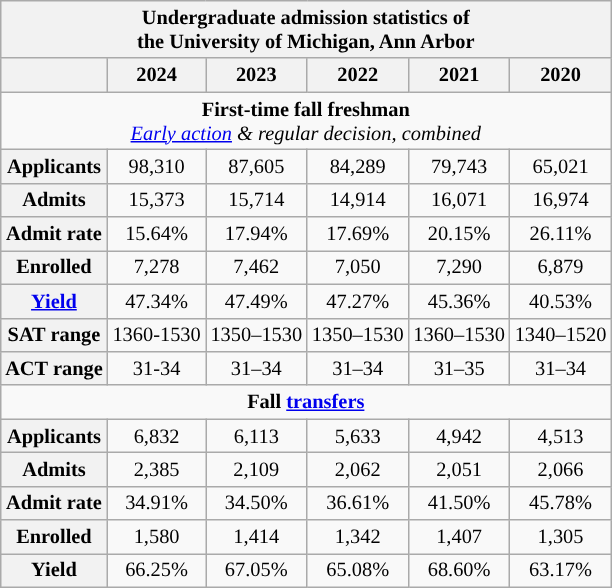<table class="wikitable" style="float:right; font-size:85%; margin:10px">
<tr>
<th colspan="10">Undergraduate admission statistics of <br>the University of Michigan, Ann Arbor</th>
</tr>
<tr>
<th> </th>
<th>2024</th>
<th>2023</th>
<th>2022</th>
<th>2021</th>
<th>2020</th>
</tr>
<tr>
<td colspan=6 style="text-align: center"><strong>First-time fall freshman</strong><br><em><a href='#'>Early action</a> & regular decision, combined</em></td>
</tr>
<tr style="text-align:center;">
<th>Applicants</th>
<td>98,310</td>
<td>87,605</td>
<td>84,289</td>
<td>79,743</td>
<td>65,021</td>
</tr>
<tr style="text-align:center;">
<th>Admits</th>
<td>15,373</td>
<td>15,714</td>
<td>14,914</td>
<td>16,071</td>
<td>16,974</td>
</tr>
<tr style="text-align:center;">
<th>Admit rate</th>
<td>15.64%</td>
<td>17.94%</td>
<td>17.69%</td>
<td>20.15%</td>
<td>26.11%</td>
</tr>
<tr style="text-align:center;">
<th>Enrolled</th>
<td>7,278</td>
<td>7,462</td>
<td>7,050</td>
<td>7,290</td>
<td>6,879</td>
</tr>
<tr style="text-align:center;">
<th><a href='#'>Yield</a></th>
<td>47.34%</td>
<td>47.49%</td>
<td>47.27%</td>
<td>45.36%</td>
<td>40.53%</td>
</tr>
<tr style="text-align:center;">
<th>SAT range</th>
<td>1360-1530</td>
<td>1350–1530</td>
<td>1350–1530</td>
<td>1360–1530</td>
<td>1340–1520</td>
</tr>
<tr style="text-align:center;">
<th>ACT range</th>
<td>31-34</td>
<td>31–34</td>
<td>31–34</td>
<td>31–35</td>
<td>31–34</td>
</tr>
<tr>
<td colspan=6 style="text-align: center"><strong>Fall <a href='#'>transfers</a></strong></td>
</tr>
<tr style="text-align:center;">
<th>Applicants</th>
<td>6,832</td>
<td>6,113</td>
<td>5,633</td>
<td>4,942</td>
<td>4,513</td>
</tr>
<tr style="text-align:center;">
<th>Admits</th>
<td>2,385</td>
<td>2,109</td>
<td>2,062</td>
<td>2,051</td>
<td>2,066</td>
</tr>
<tr style="text-align:center;">
<th>Admit rate</th>
<td>34.91%</td>
<td>34.50%</td>
<td>36.61%</td>
<td>41.50%</td>
<td>45.78%</td>
</tr>
<tr style="text-align:center;">
<th>Enrolled</th>
<td>1,580</td>
<td>1,414</td>
<td>1,342</td>
<td>1,407</td>
<td>1,305</td>
</tr>
<tr style="text-align:center;">
<th>Yield</th>
<td>66.25%</td>
<td>67.05%</td>
<td>65.08%</td>
<td>68.60%</td>
<td>63.17%</td>
</tr>
</table>
